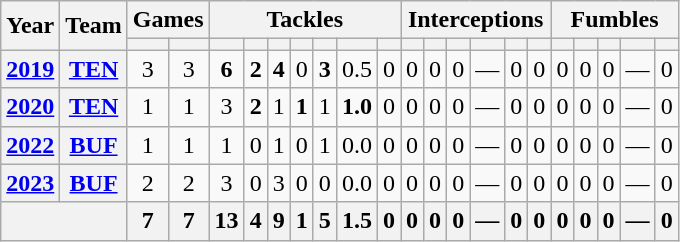<table class="wikitable" style="text-align: center;">
<tr>
<th rowspan="2">Year</th>
<th rowspan="2">Team</th>
<th colspan="2">Games</th>
<th colspan="7">Tackles</th>
<th colspan="6">Interceptions</th>
<th colspan="5">Fumbles</th>
</tr>
<tr>
<th></th>
<th></th>
<th></th>
<th></th>
<th></th>
<th></th>
<th></th>
<th></th>
<th></th>
<th></th>
<th></th>
<th></th>
<th></th>
<th></th>
<th></th>
<th></th>
<th></th>
<th></th>
<th></th>
<th></th>
</tr>
<tr>
<th><a href='#'>2019</a></th>
<th><a href='#'>TEN</a></th>
<td>3</td>
<td>3</td>
<td><strong>6</strong></td>
<td><strong>2</strong></td>
<td><strong>4</strong></td>
<td>0</td>
<td><strong>3</strong></td>
<td>0.5</td>
<td>0</td>
<td>0</td>
<td>0</td>
<td>0</td>
<td>—</td>
<td>0</td>
<td>0</td>
<td>0</td>
<td>0</td>
<td>0</td>
<td>—</td>
<td>0</td>
</tr>
<tr>
<th><a href='#'>2020</a></th>
<th><a href='#'>TEN</a></th>
<td>1</td>
<td>1</td>
<td>3</td>
<td><strong>2</strong></td>
<td>1</td>
<td><strong>1</strong></td>
<td>1</td>
<td><strong>1.0</strong></td>
<td>0</td>
<td>0</td>
<td>0</td>
<td>0</td>
<td>—</td>
<td>0</td>
<td>0</td>
<td>0</td>
<td>0</td>
<td>0</td>
<td>—</td>
<td>0</td>
</tr>
<tr>
<th><a href='#'>2022</a></th>
<th><a href='#'>BUF</a></th>
<td>1</td>
<td>1</td>
<td>1</td>
<td>0</td>
<td>1</td>
<td>0</td>
<td>1</td>
<td>0.0</td>
<td>0</td>
<td>0</td>
<td>0</td>
<td>0</td>
<td>—</td>
<td>0</td>
<td>0</td>
<td>0</td>
<td>0</td>
<td>0</td>
<td>—</td>
<td>0</td>
</tr>
<tr>
<th><a href='#'>2023</a></th>
<th><a href='#'>BUF</a></th>
<td>2</td>
<td>2</td>
<td>3</td>
<td>0</td>
<td>3</td>
<td>0</td>
<td>0</td>
<td>0.0</td>
<td>0</td>
<td>0</td>
<td>0</td>
<td>0</td>
<td>—</td>
<td>0</td>
<td>0</td>
<td>0</td>
<td>0</td>
<td>0</td>
<td>—</td>
<td>0</td>
</tr>
<tr>
<th colspan="2"></th>
<th>7</th>
<th>7</th>
<th>13</th>
<th>4</th>
<th>9</th>
<th>1</th>
<th>5</th>
<th>1.5</th>
<th>0</th>
<th>0</th>
<th>0</th>
<th>0</th>
<th>—</th>
<th>0</th>
<th>0</th>
<th>0</th>
<th>0</th>
<th>0</th>
<th>—</th>
<th>0</th>
</tr>
</table>
